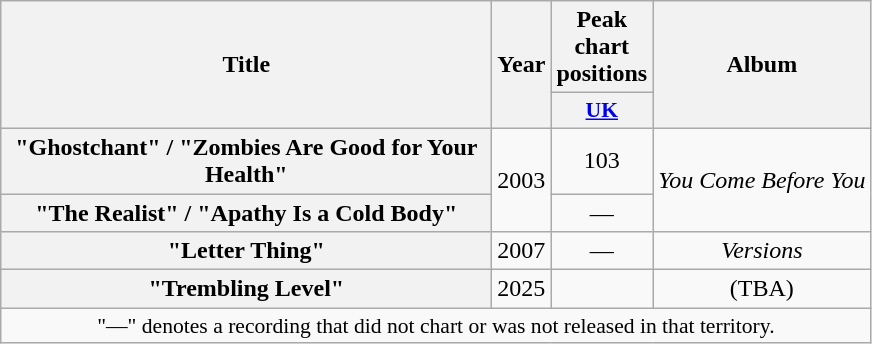<table class="wikitable plainrowheaders" style="text-align:center;">
<tr>
<th scope="col" rowspan="2" style="width:20em;">Title</th>
<th scope="col" rowspan="2">Year</th>
<th scope="col">Peak chart positions</th>
<th scope="col" rowspan="2">Album</th>
</tr>
<tr>
<th scope="col" style="width:3em;font-size:90%;"><a href='#'>UK</a><br></th>
</tr>
<tr>
<th scope="row">"Ghostchant" / "Zombies Are Good for Your Health"</th>
<td rowspan="2">2003</td>
<td>103</td>
<td rowspan="2"><em>You Come Before You</em></td>
</tr>
<tr>
<th scope="row">"The Realist" / "Apathy Is a Cold Body"</th>
<td>—</td>
</tr>
<tr>
<th scope="row">"Letter Thing"</th>
<td>2007</td>
<td>—</td>
<td><em>Versions</em></td>
</tr>
<tr>
<th>"Trembling Level"</th>
<td>2025</td>
<td></td>
<td>(TBA)</td>
</tr>
<tr>
<td colspan="4" style="font-size:90%">"—" denotes a recording that did not chart or was not released in that territory.</td>
</tr>
</table>
